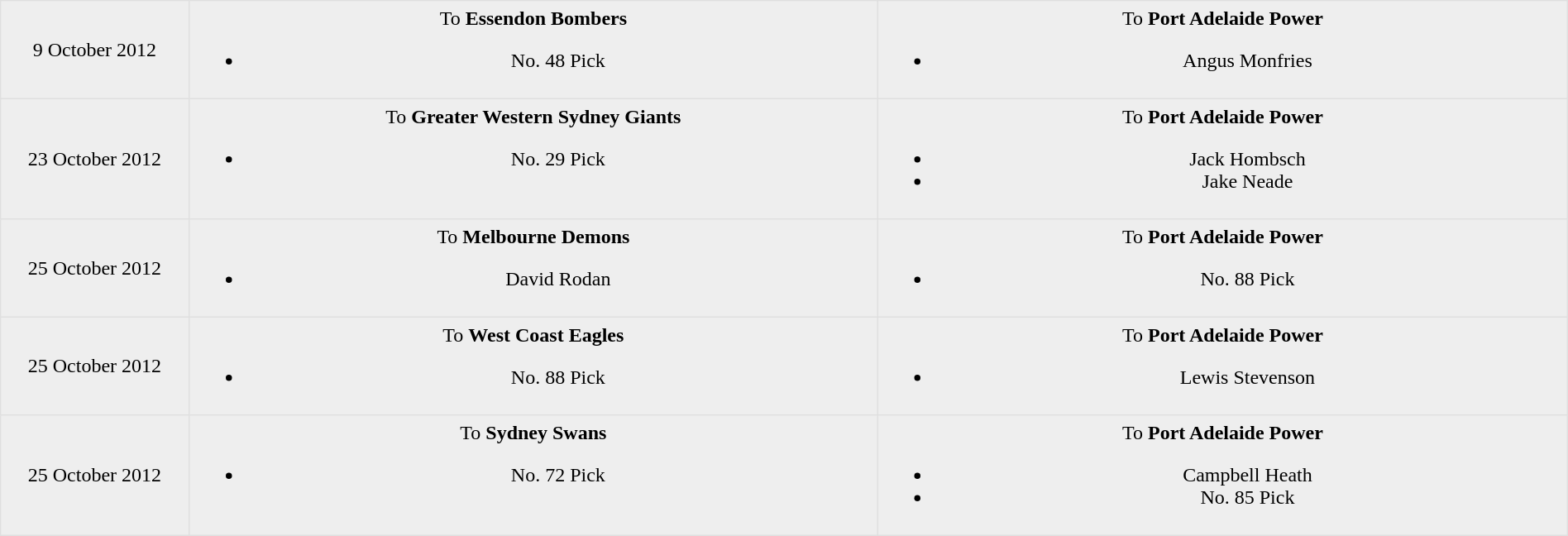<table border=1 style="border-collapse:collapse; text-align: center; width: 100%" bordercolor="#DFDFDF"  cellpadding="5">
<tr bgcolor="eeeeee">
<td style="width:12%">9 October 2012<br></td>
<td style="width:44%" valign="top" style="background:black; color:red">To <strong>Essendon Bombers</strong><br><ul><li>No. 48 Pick</li></ul></td>
<td style="width:44%" valign="top" style="background:teal; color:white">To <strong>Port Adelaide Power</strong><br><ul><li>Angus Monfries</li></ul></td>
</tr>
<tr bgcolor="eeeeee">
<td style="width:12%">23 October 2012<br></td>
<td style="width:44%" valign="top" style="background:orange; color:black">To <strong>Greater Western Sydney Giants</strong><br><ul><li>No. 29 Pick</li></ul></td>
<td style="width:44%" valign="top" style="background:teal; color:white">To <strong>Port Adelaide Power</strong><br><ul><li>Jack Hombsch</li><li>Jake Neade</li></ul></td>
</tr>
<tr bgcolor="eeeeee">
<td style="width:12%">25 October 2012<br></td>
<td style="width:44%" valign="top" style="background:navy; color:red">To <strong>Melbourne Demons</strong><br><ul><li>David Rodan</li></ul></td>
<td style="width:44%" valign="top" style="background:teal; color:white">To <strong>Port Adelaide Power</strong><br><ul><li>No. 88 Pick</li></ul></td>
</tr>
<tr bgcolor="eeeeee">
<td style="width:12%">25 October 2012<br></td>
<td style="width:44%" valign="top" style="background:navy; color:gold">To <strong>West Coast Eagles</strong><br><ul><li>No. 88 Pick</li></ul></td>
<td style="width:44%" valign="top" style="background:teal; color:white">To <strong>Port Adelaide Power</strong><br><ul><li>Lewis Stevenson</li></ul></td>
</tr>
<tr bgcolor="eeeeee">
<td style="width:12%">25 October 2012<br></td>
<td style="width:44%" valign="top" style="background:red; color:white">To <strong>Sydney Swans</strong><br><ul><li>No. 72 Pick</li></ul></td>
<td style="width:44%" valign="top" style="background:teal; color:white">To <strong>Port Adelaide Power</strong><br><ul><li>Campbell Heath</li><li>No. 85 Pick</li></ul></td>
</tr>
</table>
